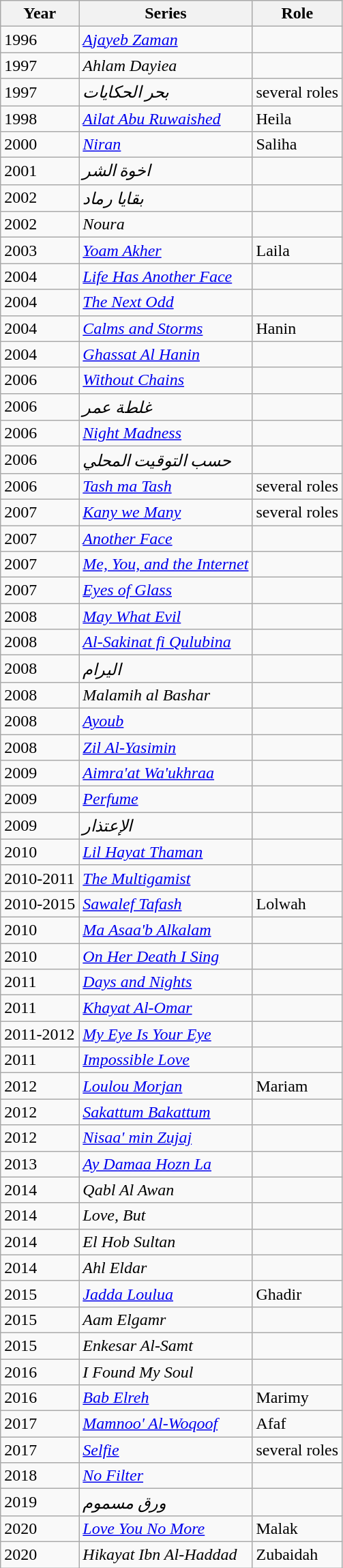<table class="wikitable">
<tr>
<th>Year</th>
<th>Series</th>
<th>Role</th>
</tr>
<tr>
<td>1996</td>
<td><em><a href='#'>Ajayeb Zaman</a></em></td>
<td></td>
</tr>
<tr>
<td>1997</td>
<td><em>Ahlam Dayiea</em></td>
<td></td>
</tr>
<tr>
<td>1997</td>
<td><em>بحر الحكايات</em></td>
<td>several roles</td>
</tr>
<tr>
<td>1998</td>
<td><em><a href='#'>Ailat Abu Ruwaished</a></em></td>
<td>Heila</td>
</tr>
<tr>
<td>2000</td>
<td><em><a href='#'>Niran</a></em></td>
<td>Saliha</td>
</tr>
<tr>
<td>2001</td>
<td><em>اخوة الشر</em></td>
<td></td>
</tr>
<tr>
<td>2002</td>
<td><em>بقايا رماد</em></td>
<td></td>
</tr>
<tr>
<td>2002</td>
<td><em>Noura</em></td>
<td></td>
</tr>
<tr>
<td>2003</td>
<td><em><a href='#'>Yoam Akher</a></em></td>
<td>Laila</td>
</tr>
<tr>
<td>2004</td>
<td><em><a href='#'>Life Has Another Face</a></em></td>
<td></td>
</tr>
<tr>
<td>2004</td>
<td><em><a href='#'>The Next Odd</a></em></td>
<td></td>
</tr>
<tr>
<td>2004</td>
<td><em><a href='#'>Calms and Storms</a></em></td>
<td>Hanin</td>
</tr>
<tr>
<td>2004</td>
<td><em><a href='#'>Ghassat Al Hanin</a></em></td>
<td></td>
</tr>
<tr>
<td>2006</td>
<td><em><a href='#'>Without Chains</a></em></td>
<td></td>
</tr>
<tr>
<td>2006</td>
<td><em>غلطة عمر</em></td>
<td></td>
</tr>
<tr>
<td>2006</td>
<td><em><a href='#'>Night Madness</a></em></td>
<td></td>
</tr>
<tr>
<td>2006</td>
<td><em>حسب التوقيت المحلي</em></td>
<td></td>
</tr>
<tr>
<td>2006</td>
<td><em><a href='#'>Tash ma Tash</a></em></td>
<td>several roles</td>
</tr>
<tr>
<td>2007</td>
<td><em><a href='#'>Kany we Many</a></em></td>
<td>several roles</td>
</tr>
<tr>
<td>2007</td>
<td><em><a href='#'>Another Face</a></em></td>
<td></td>
</tr>
<tr>
<td>2007</td>
<td><em><a href='#'>Me, You, and the Internet</a></em></td>
<td></td>
</tr>
<tr>
<td>2007</td>
<td><em><a href='#'>Eyes of Glass</a></em></td>
<td></td>
</tr>
<tr>
<td>2008</td>
<td><em><a href='#'>May What Evil</a></em></td>
<td></td>
</tr>
<tr>
<td>2008</td>
<td><em><a href='#'>Al-Sakinat fi Qulubina</a></em></td>
<td></td>
</tr>
<tr>
<td>2008</td>
<td><em>اليرام</em></td>
<td></td>
</tr>
<tr>
<td>2008</td>
<td><em>Malamih al Bashar</em></td>
<td></td>
</tr>
<tr>
<td>2008</td>
<td><em><a href='#'>Ayoub</a></em></td>
<td></td>
</tr>
<tr>
<td>2008</td>
<td><em><a href='#'>Zil Al-Yasimin</a></em></td>
<td></td>
</tr>
<tr>
<td>2009</td>
<td><em><a href='#'>Aimra'at Wa'ukhraa</a></em></td>
<td></td>
</tr>
<tr>
<td>2009</td>
<td><em><a href='#'>Perfume</a></em></td>
<td></td>
</tr>
<tr>
<td>2009</td>
<td><em>الإعتذار</em></td>
<td></td>
</tr>
<tr>
<td>2010</td>
<td><em><a href='#'>Lil Hayat Thaman</a></em></td>
<td></td>
</tr>
<tr>
<td>2010-2011</td>
<td><em><a href='#'>The Multigamist</a></em></td>
<td></td>
</tr>
<tr>
<td>2010-2015</td>
<td><em><a href='#'>Sawalef Tafash</a></em></td>
<td>Lolwah</td>
</tr>
<tr>
<td>2010</td>
<td><em><a href='#'>Ma Asaa'b Alkalam</a></em></td>
<td></td>
</tr>
<tr>
<td>2010</td>
<td><em><a href='#'>On Her Death I Sing</a></em></td>
<td></td>
</tr>
<tr>
<td>2011</td>
<td><em><a href='#'>Days and Nights</a></em></td>
<td></td>
</tr>
<tr>
<td>2011</td>
<td><em><a href='#'>Khayat Al-Omar</a></em></td>
<td></td>
</tr>
<tr>
<td>2011-2012</td>
<td><em><a href='#'>My Eye Is Your Eye</a></em></td>
<td></td>
</tr>
<tr>
<td>2011</td>
<td><em><a href='#'>Impossible Love</a></em></td>
<td></td>
</tr>
<tr>
<td>2012</td>
<td><em><a href='#'>Loulou Morjan</a></em></td>
<td>Mariam</td>
</tr>
<tr>
<td>2012</td>
<td><em><a href='#'>Sakattum Bakattum</a></em></td>
<td></td>
</tr>
<tr>
<td>2012</td>
<td><em><a href='#'>Nisaa' min Zujaj</a></em></td>
<td></td>
</tr>
<tr>
<td>2013</td>
<td><em><a href='#'>Ay Damaa Hozn La</a></em></td>
<td></td>
</tr>
<tr>
<td>2014</td>
<td><em>Qabl Al Awan</em></td>
<td></td>
</tr>
<tr>
<td>2014</td>
<td><em>Love, But</em></td>
<td></td>
</tr>
<tr>
<td>2014</td>
<td><em>El Hob Sultan</em></td>
<td></td>
</tr>
<tr>
<td>2014</td>
<td><em>Ahl Eldar</em></td>
<td></td>
</tr>
<tr>
<td>2015</td>
<td><em><a href='#'>Jadda Loulua</a></em></td>
<td>Ghadir</td>
</tr>
<tr>
<td>2015</td>
<td><em>Aam Elgamr</em></td>
<td></td>
</tr>
<tr>
<td>2015</td>
<td><em>Enkesar Al-Samt</em></td>
<td></td>
</tr>
<tr>
<td>2016</td>
<td><em>I Found My Soul</em></td>
<td></td>
</tr>
<tr>
<td>2016</td>
<td><em><a href='#'>Bab Elreh</a></em></td>
<td>Marimy</td>
</tr>
<tr>
<td>2017</td>
<td><em><a href='#'>Mamnoo' Al-Woqoof</a></em></td>
<td>Afaf</td>
</tr>
<tr>
<td>2017</td>
<td><em><a href='#'>Selfie</a></em></td>
<td>several roles</td>
</tr>
<tr>
<td>2018</td>
<td><em><a href='#'>No Filter</a></em></td>
<td></td>
</tr>
<tr>
<td>2019</td>
<td><em>ورق مسموم</em></td>
<td></td>
</tr>
<tr>
<td>2020</td>
<td><em><a href='#'>Love You No More</a></em></td>
<td>Malak</td>
</tr>
<tr>
<td>2020</td>
<td><em>Hikayat Ibn Al-Haddad</em></td>
<td>Zubaidah</td>
</tr>
</table>
